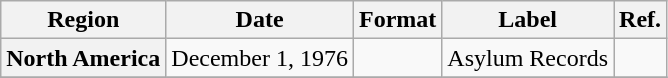<table class="wikitable plainrowheaders">
<tr>
<th scope="col">Region</th>
<th scope="col">Date</th>
<th scope="col">Format</th>
<th scope="col">Label</th>
<th scope="col">Ref.</th>
</tr>
<tr>
<th scope="row">North America</th>
<td>December 1, 1976</td>
<td></td>
<td>Asylum Records</td>
<td></td>
</tr>
<tr>
</tr>
</table>
